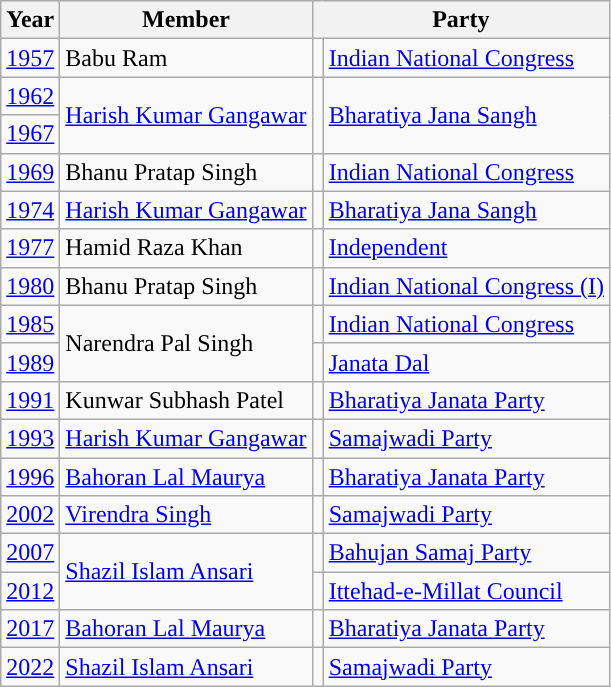<table class="wikitable">
<tr>
<th>Year</th>
<th>Member</th>
<th colspan="2">Party</th>
</tr>
<tr>
<td><a href='#'>1957</a></td>
<td>Babu Ram</td>
<td style="background-color: "></td>
<td><a href='#'>Indian National Congress</a></td>
</tr>
<tr>
<td><a href='#'>1962</a></td>
<td rowspan="2"><a href='#'>Harish Kumar Gangawar</a></td>
<td rowspan="2" style="background-color: "></td>
<td rowspan="2"><a href='#'>Bharatiya Jana Sangh</a></td>
</tr>
<tr>
<td><a href='#'>1967</a></td>
</tr>
<tr>
<td><a href='#'>1969</a></td>
<td>Bhanu Pratap Singh</td>
<td style="background-color: "></td>
<td><a href='#'>Indian National Congress</a></td>
</tr>
<tr>
<td><a href='#'>1974</a></td>
<td><a href='#'>Harish Kumar Gangawar</a></td>
<td style="background-color: "></td>
<td><a href='#'>Bharatiya Jana Sangh</a></td>
</tr>
<tr>
<td><a href='#'>1977</a></td>
<td>Hamid Raza Khan</td>
<td style="background-color: "></td>
<td><a href='#'>Independent</a></td>
</tr>
<tr>
<td><a href='#'>1980</a></td>
<td>Bhanu Pratap Singh</td>
<td style="background-color: "></td>
<td><a href='#'>Indian National Congress (I)</a></td>
</tr>
<tr>
<td><a href='#'>1985</a></td>
<td rowspan="2">Narendra Pal Singh</td>
<td style="background-color: "></td>
<td><a href='#'>Indian National Congress</a></td>
</tr>
<tr>
<td><a href='#'>1989</a></td>
<td style="background-color: "></td>
<td><a href='#'>Janata Dal</a></td>
</tr>
<tr>
<td><a href='#'>1991</a></td>
<td>Kunwar Subhash Patel</td>
<td style="background-color: "></td>
<td><a href='#'>Bharatiya Janata Party</a></td>
</tr>
<tr>
<td><a href='#'>1993</a></td>
<td><a href='#'>Harish Kumar Gangawar</a></td>
<td style="background-color: "></td>
<td><a href='#'>Samajwadi Party</a></td>
</tr>
<tr>
<td><a href='#'>1996</a></td>
<td><a href='#'>Bahoran Lal Maurya</a></td>
<td style="background-color: "></td>
<td><a href='#'>Bharatiya Janata Party</a></td>
</tr>
<tr>
<td><a href='#'>2002</a></td>
<td><a href='#'>Virendra Singh</a></td>
<td style="background-color: "></td>
<td><a href='#'>Samajwadi Party</a></td>
</tr>
<tr>
<td><a href='#'>2007</a></td>
<td rowspan="2"><a href='#'>Shazil Islam Ansari</a></td>
<td style="background-color: "></td>
<td><a href='#'>Bahujan Samaj Party</a></td>
</tr>
<tr>
<td><a href='#'>2012</a></td>
<td style="background-color: "></td>
<td><a href='#'>Ittehad-e-Millat Council</a></td>
</tr>
<tr>
<td><a href='#'>2017</a></td>
<td><a href='#'>Bahoran Lal Maurya</a></td>
<td style="background-color: "></td>
<td><a href='#'>Bharatiya Janata Party</a></td>
</tr>
<tr>
<td><a href='#'>2022</a></td>
<td><a href='#'>Shazil Islam Ansari</a></td>
<td style="background-color: "></td>
<td><a href='#'>Samajwadi Party</a></td>
</tr>
</table>
